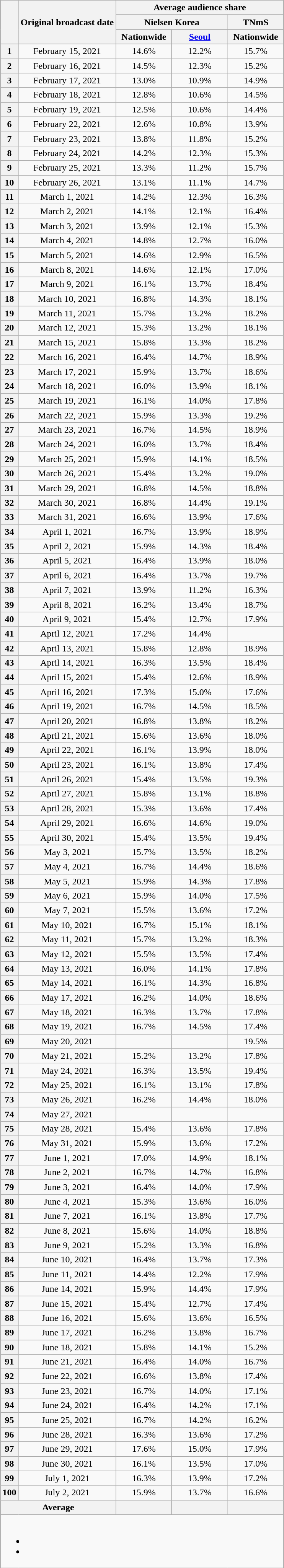<table class="wikitable" style="text-align:center;max-width:550px; margin-left: auto; margin-right: auto; border: none;">
<tr>
<th rowspan="3"></th>
<th rowspan="3">Original broadcast date</th>
<th colspan="3">Average audience share</th>
</tr>
<tr>
<th colspan="2">Nielsen Korea</th>
<th>TNmS</th>
</tr>
<tr>
<th width="90">Nationwide</th>
<th width="90"><a href='#'>Seoul</a></th>
<th width="90">Nationwide</th>
</tr>
<tr>
<th>1</th>
<td>February 15, 2021</td>
<td>14.6%</td>
<td>12.2%</td>
<td>15.7%</td>
</tr>
<tr>
<th>2</th>
<td>February 16, 2021</td>
<td>14.5%</td>
<td>12.3%</td>
<td>15.2%</td>
</tr>
<tr>
<th>3</th>
<td>February 17, 2021</td>
<td>13.0%</td>
<td>10.9%</td>
<td>14.9%</td>
</tr>
<tr>
<th>4</th>
<td>February 18, 2021</td>
<td>12.8%</td>
<td>10.6%</td>
<td>14.5%</td>
</tr>
<tr>
<th>5</th>
<td>February 19, 2021</td>
<td>12.5%</td>
<td>10.6%</td>
<td>14.4%</td>
</tr>
<tr>
<th>6</th>
<td>February 22, 2021</td>
<td>12.6%</td>
<td>10.8%</td>
<td>13.9%</td>
</tr>
<tr>
<th>7</th>
<td>February 23, 2021</td>
<td>13.8%</td>
<td>11.8%</td>
<td>15.2%</td>
</tr>
<tr>
<th>8</th>
<td>February 24, 2021</td>
<td>14.2%</td>
<td>12.3%</td>
<td>15.3%</td>
</tr>
<tr>
<th>9</th>
<td>February 25, 2021</td>
<td>13.3%</td>
<td>11.2%</td>
<td>15.7%</td>
</tr>
<tr>
<th>10</th>
<td>February 26, 2021</td>
<td>13.1%</td>
<td>11.1%</td>
<td>14.7%</td>
</tr>
<tr>
<th>11</th>
<td>March 1, 2021</td>
<td>14.2%</td>
<td>12.3%</td>
<td>16.3%</td>
</tr>
<tr>
<th>12</th>
<td>March 2, 2021</td>
<td>14.1%</td>
<td>12.1%</td>
<td>16.4%</td>
</tr>
<tr>
<th>13</th>
<td>March 3, 2021</td>
<td>13.9%</td>
<td>12.1%</td>
<td>15.3%</td>
</tr>
<tr>
<th>14</th>
<td>March 4, 2021</td>
<td>14.8%</td>
<td>12.7%</td>
<td>16.0%</td>
</tr>
<tr>
<th>15</th>
<td>March 5, 2021</td>
<td>14.6%</td>
<td>12.9%</td>
<td>16.5%</td>
</tr>
<tr>
<th>16</th>
<td>March 8, 2021</td>
<td>14.6%</td>
<td>12.1%</td>
<td>17.0%</td>
</tr>
<tr>
<th>17</th>
<td>March 9, 2021</td>
<td>16.1%</td>
<td>13.7%</td>
<td>18.4%</td>
</tr>
<tr>
<th>18</th>
<td>March 10, 2021</td>
<td>16.8%</td>
<td>14.3%</td>
<td>18.1%</td>
</tr>
<tr>
<th>19</th>
<td>March 11, 2021</td>
<td>15.7%</td>
<td>13.2%</td>
<td>18.2%</td>
</tr>
<tr>
<th>20</th>
<td>March 12, 2021</td>
<td>15.3%</td>
<td>13.2%</td>
<td>18.1%</td>
</tr>
<tr>
<th>21</th>
<td>March 15, 2021</td>
<td>15.8%</td>
<td>13.3%</td>
<td>18.2%</td>
</tr>
<tr>
<th>22</th>
<td>March 16, 2021</td>
<td>16.4%</td>
<td>14.7%</td>
<td>18.9%</td>
</tr>
<tr>
<th>23</th>
<td>March 17, 2021</td>
<td>15.9%</td>
<td>13.7%</td>
<td>18.6%</td>
</tr>
<tr>
<th>24</th>
<td>March 18, 2021</td>
<td>16.0%</td>
<td>13.9%</td>
<td>18.1%</td>
</tr>
<tr>
<th>25</th>
<td>March 19, 2021</td>
<td>16.1%</td>
<td>14.0%</td>
<td>17.8%</td>
</tr>
<tr>
<th>26</th>
<td>March 22, 2021</td>
<td>15.9%</td>
<td>13.3%</td>
<td>19.2%</td>
</tr>
<tr>
<th>27</th>
<td>March 23, 2021</td>
<td>16.7%</td>
<td>14.5%</td>
<td>18.9%</td>
</tr>
<tr>
<th>28</th>
<td>March 24, 2021</td>
<td>16.0%</td>
<td>13.7%</td>
<td>18.4%</td>
</tr>
<tr>
<th>29</th>
<td>March 25, 2021</td>
<td>15.9%</td>
<td>14.1%</td>
<td>18.5%</td>
</tr>
<tr>
<th>30</th>
<td>March 26, 2021</td>
<td>15.4%</td>
<td>13.2%</td>
<td>19.0%</td>
</tr>
<tr>
<th>31</th>
<td>March 29, 2021</td>
<td>16.8%</td>
<td>14.5%</td>
<td>18.8%</td>
</tr>
<tr>
<th>32</th>
<td>March 30, 2021</td>
<td>16.8%</td>
<td>14.4%</td>
<td>19.1%</td>
</tr>
<tr>
<th>33</th>
<td>March 31, 2021</td>
<td>16.6%</td>
<td>13.9%</td>
<td>17.6%</td>
</tr>
<tr>
<th>34</th>
<td>April 1, 2021</td>
<td>16.7%</td>
<td>13.9%</td>
<td>18.9%</td>
</tr>
<tr>
<th>35</th>
<td>April 2, 2021</td>
<td>15.9%</td>
<td>14.3%</td>
<td>18.4%</td>
</tr>
<tr>
<th>36</th>
<td>April 5, 2021</td>
<td>16.4%</td>
<td>13.9%</td>
<td>18.0%</td>
</tr>
<tr>
<th>37</th>
<td>April 6, 2021</td>
<td>16.4%</td>
<td>13.7%</td>
<td>19.7%</td>
</tr>
<tr>
<th>38</th>
<td>April 7, 2021</td>
<td>13.9%</td>
<td>11.2%</td>
<td>16.3%</td>
</tr>
<tr>
<th>39</th>
<td>April 8, 2021</td>
<td>16.2%</td>
<td>13.4%</td>
<td>18.7%</td>
</tr>
<tr>
<th>40</th>
<td>April 9, 2021</td>
<td>15.4%</td>
<td>12.7%</td>
<td>17.9%</td>
</tr>
<tr>
<th>41</th>
<td>April 12, 2021</td>
<td>17.2%</td>
<td>14.4%</td>
<td></td>
</tr>
<tr>
<th>42</th>
<td>April 13, 2021</td>
<td>15.8%</td>
<td>12.8%</td>
<td>18.9%</td>
</tr>
<tr>
<th>43</th>
<td>April 14, 2021</td>
<td>16.3%</td>
<td>13.5%</td>
<td>18.4%</td>
</tr>
<tr>
<th>44</th>
<td>April 15, 2021</td>
<td>15.4%</td>
<td>12.6%</td>
<td>18.9%</td>
</tr>
<tr>
<th>45</th>
<td>April 16, 2021</td>
<td>17.3%</td>
<td>15.0%</td>
<td>17.6%</td>
</tr>
<tr>
<th>46</th>
<td>April 19, 2021</td>
<td>16.7%</td>
<td>14.5%</td>
<td>18.5%</td>
</tr>
<tr>
<th>47</th>
<td>April 20, 2021</td>
<td>16.8%</td>
<td>13.8%</td>
<td>18.2%</td>
</tr>
<tr>
<th>48</th>
<td>April 21, 2021</td>
<td>15.6%</td>
<td>13.6%</td>
<td>18.0%</td>
</tr>
<tr>
<th>49</th>
<td>April 22, 2021</td>
<td>16.1%</td>
<td>13.9%</td>
<td>18.0%</td>
</tr>
<tr>
<th>50</th>
<td>April 23, 2021</td>
<td>16.1%</td>
<td>13.8%</td>
<td>17.4%</td>
</tr>
<tr>
<th>51</th>
<td>April 26, 2021</td>
<td>15.4%</td>
<td>13.5%</td>
<td>19.3%</td>
</tr>
<tr>
<th>52</th>
<td>April 27, 2021</td>
<td>15.8%</td>
<td>13.1%</td>
<td>18.8%</td>
</tr>
<tr>
<th>53</th>
<td>April 28, 2021</td>
<td>15.3%</td>
<td>13.6%</td>
<td>17.4%</td>
</tr>
<tr>
<th>54</th>
<td>April 29, 2021</td>
<td>16.6%</td>
<td>14.6%</td>
<td>19.0%</td>
</tr>
<tr>
<th>55</th>
<td>April 30, 2021</td>
<td>15.4%</td>
<td>13.5%</td>
<td>19.4%</td>
</tr>
<tr>
<th>56</th>
<td>May 3, 2021</td>
<td>15.7%</td>
<td>13.5%</td>
<td>18.2%</td>
</tr>
<tr>
<th>57</th>
<td>May 4, 2021</td>
<td>16.7%</td>
<td>14.4%</td>
<td>18.6%</td>
</tr>
<tr>
<th>58</th>
<td>May 5, 2021</td>
<td>15.9%</td>
<td>14.3%</td>
<td>17.8%</td>
</tr>
<tr>
<th>59</th>
<td>May 6, 2021</td>
<td>15.9%</td>
<td>14.0%</td>
<td>17.5%</td>
</tr>
<tr>
<th>60</th>
<td>May 7, 2021</td>
<td>15.5%</td>
<td>13.6%</td>
<td>17.2%</td>
</tr>
<tr>
<th>61</th>
<td>May 10, 2021</td>
<td>16.7%</td>
<td>15.1%</td>
<td>18.1%</td>
</tr>
<tr>
<th>62</th>
<td>May 11, 2021</td>
<td>15.7%</td>
<td>13.2%</td>
<td>18.3%</td>
</tr>
<tr>
<th>63</th>
<td>May 12, 2021</td>
<td>15.5%</td>
<td>13.5%</td>
<td>17.4%</td>
</tr>
<tr>
<th>64</th>
<td>May 13, 2021</td>
<td>16.0%</td>
<td>14.1%</td>
<td>17.8%</td>
</tr>
<tr>
<th>65</th>
<td>May 14, 2021</td>
<td>16.1%</td>
<td>14.3%</td>
<td>16.8%</td>
</tr>
<tr>
<th>66</th>
<td>May 17, 2021</td>
<td>16.2%</td>
<td>14.0%</td>
<td>18.6%</td>
</tr>
<tr>
<th>67</th>
<td>May 18, 2021</td>
<td>16.3%</td>
<td>13.7%</td>
<td>17.8%</td>
</tr>
<tr>
<th>68</th>
<td>May 19, 2021</td>
<td>16.7%</td>
<td>14.5%</td>
<td>17.4%</td>
</tr>
<tr>
<th>69</th>
<td>May 20, 2021</td>
<td></td>
<td></td>
<td>19.5%</td>
</tr>
<tr>
<th>70</th>
<td>May 21, 2021</td>
<td>15.2%</td>
<td>13.2%</td>
<td>17.8%</td>
</tr>
<tr>
<th>71</th>
<td>May 24, 2021</td>
<td>16.3%</td>
<td>13.5%</td>
<td>19.4%</td>
</tr>
<tr>
<th>72</th>
<td>May 25, 2021</td>
<td>16.1%</td>
<td>13.1%</td>
<td>17.8%</td>
</tr>
<tr>
<th>73</th>
<td>May 26, 2021</td>
<td>16.2%</td>
<td>14.4%</td>
<td>18.0%</td>
</tr>
<tr>
<th>74</th>
<td>May 27, 2021</td>
<td></td>
<td></td>
<td></td>
</tr>
<tr>
<th>75</th>
<td>May 28, 2021</td>
<td>15.4%</td>
<td>13.6%</td>
<td>17.8%</td>
</tr>
<tr>
<th>76</th>
<td>May 31, 2021</td>
<td>15.9%</td>
<td>13.6%</td>
<td>17.2%</td>
</tr>
<tr>
<th>77</th>
<td>June 1, 2021</td>
<td>17.0%</td>
<td>14.9%</td>
<td>18.1%</td>
</tr>
<tr>
<th>78</th>
<td>June 2, 2021</td>
<td>16.7%</td>
<td>14.7%</td>
<td>16.8%</td>
</tr>
<tr>
<th>79</th>
<td>June 3, 2021</td>
<td>16.4%</td>
<td>14.0%</td>
<td>17.9%</td>
</tr>
<tr>
<th>80</th>
<td>June 4, 2021</td>
<td>15.3%</td>
<td>13.6%</td>
<td>16.0%</td>
</tr>
<tr>
<th>81</th>
<td>June 7, 2021</td>
<td>16.1%</td>
<td>13.8%</td>
<td>17.7%</td>
</tr>
<tr>
<th>82</th>
<td>June 8, 2021</td>
<td>15.6%</td>
<td>14.0%</td>
<td>18.8%</td>
</tr>
<tr>
<th>83</th>
<td>June 9, 2021</td>
<td>15.2%</td>
<td>13.3%</td>
<td>16.8%</td>
</tr>
<tr>
<th>84</th>
<td>June 10, 2021</td>
<td>16.4%</td>
<td>13.7%</td>
<td>17.3%</td>
</tr>
<tr>
<th>85</th>
<td>June 11, 2021</td>
<td>14.4%</td>
<td>12.2%</td>
<td>17.9%</td>
</tr>
<tr>
<th>86</th>
<td>June 14, 2021</td>
<td>15.9%</td>
<td>14.4%</td>
<td>17.9%</td>
</tr>
<tr>
<th>87</th>
<td>June 15, 2021</td>
<td>15.4%</td>
<td>12.7%</td>
<td>17.4%</td>
</tr>
<tr>
<th>88</th>
<td>June 16, 2021</td>
<td>15.6%</td>
<td>13.6%</td>
<td>16.5%</td>
</tr>
<tr>
<th>89</th>
<td>June 17, 2021</td>
<td>16.2%</td>
<td>13.8%</td>
<td>16.7%</td>
</tr>
<tr>
<th>90</th>
<td>June 18, 2021</td>
<td>15.8%</td>
<td>14.1%</td>
<td>15.2%</td>
</tr>
<tr>
<th>91</th>
<td>June 21, 2021</td>
<td>16.4%</td>
<td>14.0%</td>
<td>16.7%</td>
</tr>
<tr>
<th>92</th>
<td>June 22, 2021</td>
<td>16.6%</td>
<td>13.8%</td>
<td>17.4%</td>
</tr>
<tr>
<th>93</th>
<td>June 23, 2021</td>
<td>16.7%</td>
<td>14.0%</td>
<td>17.1%</td>
</tr>
<tr>
<th>94</th>
<td>June 24, 2021</td>
<td>16.4%</td>
<td>14.2%</td>
<td>17.1%</td>
</tr>
<tr>
<th>95</th>
<td>June 25, 2021</td>
<td>16.7%</td>
<td>14.2%</td>
<td>16.2%</td>
</tr>
<tr>
<th>96</th>
<td>June 28, 2021</td>
<td>16.3%</td>
<td>13.6%</td>
<td>17.2%</td>
</tr>
<tr>
<th>97</th>
<td>June 29, 2021</td>
<td>17.6%</td>
<td>15.0%</td>
<td>17.9%</td>
</tr>
<tr>
<th>98</th>
<td>June 30, 2021</td>
<td>16.1%</td>
<td>13.5%</td>
<td>17.0%</td>
</tr>
<tr>
<th>99</th>
<td>July 1, 2021</td>
<td>16.3%</td>
<td>13.9%</td>
<td>17.2%</td>
</tr>
<tr>
<th>100</th>
<td>July 2, 2021</td>
<td>15.9%</td>
<td>13.7%</td>
<td>16.6%</td>
</tr>
<tr>
<th colspan="2">Average</th>
<th></th>
<th></th>
<th></th>
</tr>
<tr>
<td colspan="5"><br><ul><li></li><li></li></ul></td>
</tr>
<tr>
</tr>
</table>
